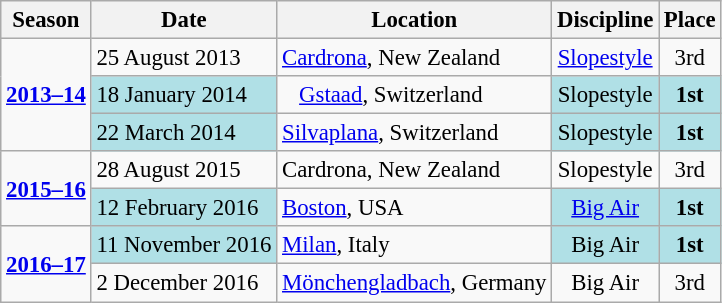<table class="wikitable sortable"  style="text-align:center; font-size:95%;">
<tr>
<th>Season</th>
<th>Date</th>
<th>Location</th>
<th>Discipline</th>
<th>Place</th>
</tr>
<tr>
<td rowspan=3 align=center><strong><a href='#'>2013–14</a></strong></td>
<td align=left>25 August 2013</td>
<td align=left> <a href='#'>Cardrona</a>, New Zealand</td>
<td><a href='#'>Slopestyle</a></td>
<td>3rd</td>
</tr>
<tr>
<td bgcolor="#BOEOE6" align=left>18 January 2014</td>
<td align=left>   <a href='#'>Gstaad</a>, Switzerland</td>
<td bgcolor="#BOEOE6">Slopestyle</td>
<td bgcolor="#BOEOE6"><strong>1st</strong></td>
</tr>
<tr>
<td bgcolor="#BOEOE6" align=left>22 March 2014</td>
<td align=left> <a href='#'>Silvaplana</a>, Switzerland</td>
<td bgcolor="#BOEOE6">Slopestyle</td>
<td bgcolor="#BOEOE6"><strong>1st</strong></td>
</tr>
<tr>
<td rowspan=2 align=center><strong><a href='#'>2015–16</a></strong></td>
<td align=left>28 August 2015</td>
<td align=left> Cardrona, New Zealand</td>
<td>Slopestyle</td>
<td>3rd</td>
</tr>
<tr>
<td bgcolor="#BOEOE6" align=left>12 February 2016</td>
<td align=left> <a href='#'>Boston</a>, USA</td>
<td bgcolor="#BOEOE6"><a href='#'>Big Air</a></td>
<td bgcolor="#BOEOE6"><strong>1st</strong></td>
</tr>
<tr>
<td rowspan=2 align=center><strong><a href='#'>2016–17</a></strong></td>
<td bgcolor="#BOEOE6" align=left>11 November 2016</td>
<td align=left> <a href='#'>Milan</a>, Italy</td>
<td bgcolor="#BOEOE6">Big Air</td>
<td bgcolor="#BOEOE6"><strong>1st</strong></td>
</tr>
<tr>
<td align=left>2 December 2016</td>
<td align=left> <a href='#'>Mönchengladbach</a>, Germany</td>
<td>Big Air</td>
<td>3rd</td>
</tr>
</table>
